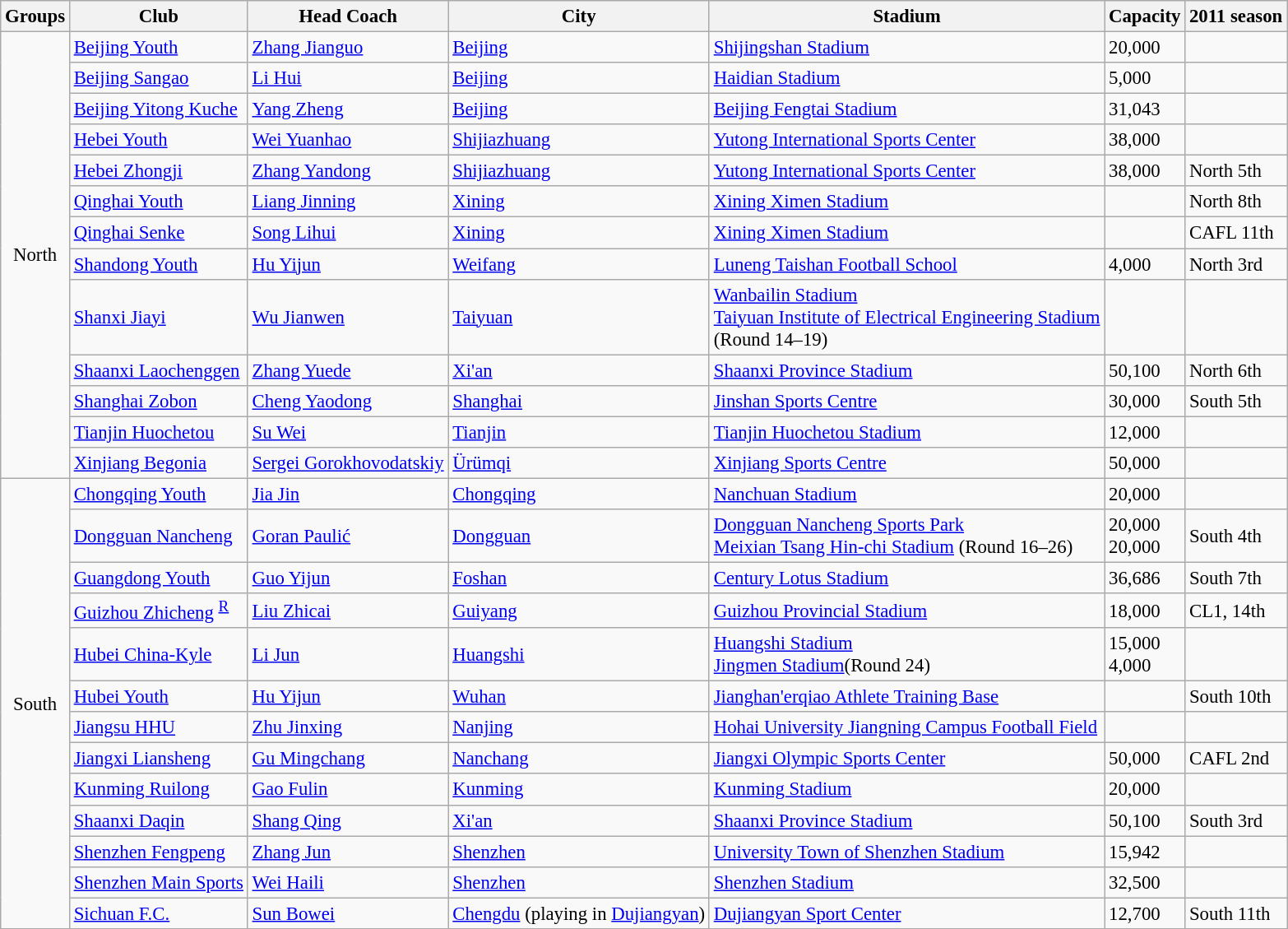<table class="wikitable sortable" style="font-size:95%">
<tr>
<th>Groups</th>
<th>Club</th>
<th>Head Coach</th>
<th>City</th>
<th>Stadium</th>
<th>Capacity</th>
<th>2011 season</th>
</tr>
<tr>
<td rowspan=13 align="center">North</td>
<td><a href='#'>Beijing Youth</a></td>
<td> <a href='#'>Zhang Jianguo</a></td>
<td><a href='#'>Beijing</a></td>
<td><a href='#'>Shijingshan Stadium</a></td>
<td>20,000</td>
<td></td>
</tr>
<tr>
<td><a href='#'>Beijing Sangao</a></td>
<td> <a href='#'>Li Hui</a></td>
<td><a href='#'>Beijing</a></td>
<td><a href='#'>Haidian Stadium</a></td>
<td>5,000</td>
<td></td>
</tr>
<tr>
<td><a href='#'>Beijing Yitong Kuche</a></td>
<td> <a href='#'>Yang Zheng</a></td>
<td><a href='#'>Beijing</a></td>
<td><a href='#'>Beijing Fengtai Stadium</a></td>
<td>31,043</td>
<td></td>
</tr>
<tr>
<td><a href='#'>Hebei Youth</a></td>
<td> <a href='#'>Wei Yuanhao</a></td>
<td><a href='#'>Shijiazhuang</a></td>
<td><a href='#'>Yutong International Sports Center</a></td>
<td>38,000</td>
<td></td>
</tr>
<tr>
<td><a href='#'>Hebei Zhongji</a></td>
<td> <a href='#'>Zhang Yandong</a></td>
<td><a href='#'>Shijiazhuang</a></td>
<td><a href='#'>Yutong International Sports Center</a></td>
<td>38,000</td>
<td>North 5th</td>
</tr>
<tr>
<td><a href='#'>Qinghai Youth</a></td>
<td> <a href='#'>Liang Jinning</a></td>
<td><a href='#'>Xining</a></td>
<td><a href='#'>Xining Ximen Stadium</a></td>
<td></td>
<td>North 8th</td>
</tr>
<tr>
<td><a href='#'>Qinghai Senke</a></td>
<td> <a href='#'>Song Lihui</a></td>
<td><a href='#'>Xining</a></td>
<td><a href='#'>Xining Ximen Stadium</a></td>
<td></td>
<td>CAFL 11th</td>
</tr>
<tr>
<td><a href='#'>Shandong Youth</a></td>
<td> <a href='#'>Hu Yijun</a></td>
<td><a href='#'>Weifang</a></td>
<td><a href='#'>Luneng Taishan Football School</a></td>
<td>4,000</td>
<td>North 3rd</td>
</tr>
<tr>
<td><a href='#'>Shanxi Jiayi</a></td>
<td> <a href='#'>Wu Jianwen</a></td>
<td><a href='#'>Taiyuan</a></td>
<td><a href='#'>Wanbailin Stadium</a><br><a href='#'>Taiyuan Institute of Electrical Engineering Stadium</a><br>(Round 14–19)</td>
<td></td>
<td></td>
</tr>
<tr>
<td><a href='#'>Shaanxi Laochenggen</a></td>
<td> <a href='#'>Zhang Yuede</a></td>
<td><a href='#'>Xi'an</a></td>
<td><a href='#'>Shaanxi Province Stadium</a></td>
<td>50,100</td>
<td>North 6th</td>
</tr>
<tr>
<td><a href='#'>Shanghai Zobon</a></td>
<td> <a href='#'>Cheng Yaodong</a></td>
<td><a href='#'>Shanghai</a></td>
<td><a href='#'>Jinshan Sports Centre</a></td>
<td>30,000</td>
<td>South 5th</td>
</tr>
<tr>
<td><a href='#'>Tianjin Huochetou</a></td>
<td> <a href='#'>Su Wei</a></td>
<td><a href='#'>Tianjin</a></td>
<td><a href='#'>Tianjin Huochetou Stadium</a></td>
<td>12,000</td>
<td></td>
</tr>
<tr>
<td><a href='#'>Xinjiang Begonia</a></td>
<td> <a href='#'>Sergei Gorokhovodatskiy</a></td>
<td><a href='#'>Ürümqi</a></td>
<td><a href='#'>Xinjiang Sports Centre</a></td>
<td>50,000</td>
<td></td>
</tr>
<tr>
<td rowspan=13 align="center">South</td>
<td><a href='#'>Chongqing Youth</a></td>
<td> <a href='#'>Jia Jin</a></td>
<td><a href='#'>Chongqing</a></td>
<td><a href='#'>Nanchuan Stadium</a></td>
<td>20,000</td>
<td></td>
</tr>
<tr>
<td><a href='#'>Dongguan Nancheng</a></td>
<td> <a href='#'>Goran Paulić</a></td>
<td><a href='#'>Dongguan</a></td>
<td><a href='#'>Dongguan Nancheng Sports Park</a><br><a href='#'>Meixian Tsang Hin-chi Stadium</a> (Round 16–26)</td>
<td>20,000<br>20,000</td>
<td>South 4th</td>
</tr>
<tr>
<td><a href='#'>Guangdong Youth</a></td>
<td> <a href='#'>Guo Yijun</a></td>
<td><a href='#'>Foshan</a></td>
<td><a href='#'>Century Lotus Stadium</a></td>
<td>36,686</td>
<td>South 7th</td>
</tr>
<tr>
<td><a href='#'>Guizhou Zhicheng</a> <sup><a href='#'>R</a></sup></td>
<td> <a href='#'>Liu Zhicai</a></td>
<td><a href='#'>Guiyang</a></td>
<td><a href='#'>Guizhou Provincial Stadium</a></td>
<td>18,000</td>
<td>CL1, 14th</td>
</tr>
<tr>
<td><a href='#'>Hubei China-Kyle</a></td>
<td> <a href='#'>Li Jun</a></td>
<td><a href='#'>Huangshi</a></td>
<td><a href='#'>Huangshi Stadium</a><br><a href='#'>Jingmen Stadium</a>(Round 24)</td>
<td>15,000<br>4,000</td>
<td></td>
</tr>
<tr>
<td><a href='#'>Hubei Youth</a></td>
<td> <a href='#'>Hu Yijun</a></td>
<td><a href='#'>Wuhan</a></td>
<td><a href='#'>Jianghan'erqiao Athlete Training Base</a></td>
<td></td>
<td>South 10th</td>
</tr>
<tr>
<td><a href='#'>Jiangsu HHU</a></td>
<td> <a href='#'>Zhu Jinxing</a></td>
<td><a href='#'>Nanjing</a></td>
<td><a href='#'>Hohai University Jiangning Campus Football Field</a></td>
<td></td>
</tr>
<tr>
<td><a href='#'>Jiangxi Liansheng</a></td>
<td> <a href='#'>Gu Mingchang</a></td>
<td><a href='#'>Nanchang</a></td>
<td><a href='#'>Jiangxi Olympic Sports Center</a></td>
<td>50,000</td>
<td>CAFL 2nd</td>
</tr>
<tr>
<td><a href='#'>Kunming Ruilong</a></td>
<td> <a href='#'>Gao Fulin</a></td>
<td><a href='#'>Kunming</a></td>
<td><a href='#'>Kunming Stadium</a></td>
<td>20,000</td>
<td></td>
</tr>
<tr>
<td><a href='#'>Shaanxi Daqin</a></td>
<td> <a href='#'>Shang Qing</a></td>
<td><a href='#'>Xi'an</a></td>
<td><a href='#'>Shaanxi Province Stadium</a></td>
<td>50,100</td>
<td>South 3rd</td>
</tr>
<tr>
<td><a href='#'>Shenzhen Fengpeng</a></td>
<td> <a href='#'>Zhang Jun</a></td>
<td><a href='#'>Shenzhen</a></td>
<td><a href='#'>University Town of Shenzhen Stadium</a></td>
<td>15,942</td>
<td></td>
</tr>
<tr>
<td><a href='#'>Shenzhen Main Sports</a></td>
<td> <a href='#'>Wei Haili</a></td>
<td><a href='#'>Shenzhen</a></td>
<td><a href='#'>Shenzhen Stadium</a></td>
<td>32,500</td>
<td></td>
</tr>
<tr>
<td><a href='#'>Sichuan F.C.</a></td>
<td> <a href='#'>Sun Bowei</a></td>
<td><a href='#'>Chengdu</a> (playing in <a href='#'>Dujiangyan</a>)</td>
<td><a href='#'>Dujiangyan Sport Center</a></td>
<td>12,700</td>
<td>South 11th</td>
</tr>
<tr>
</tr>
</table>
